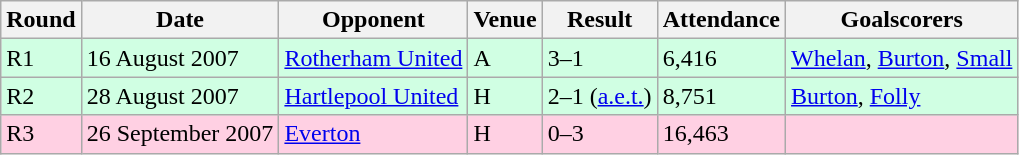<table class="wikitable">
<tr>
<th>Round</th>
<th>Date</th>
<th>Opponent</th>
<th>Venue</th>
<th>Result</th>
<th>Attendance</th>
<th>Goalscorers</th>
</tr>
<tr style="background-color: #d0ffe3;">
<td>R1</td>
<td>16 August 2007</td>
<td><a href='#'>Rotherham United</a></td>
<td>A</td>
<td>3–1</td>
<td>6,416</td>
<td><a href='#'>Whelan</a>, <a href='#'>Burton</a>, <a href='#'>Small</a></td>
</tr>
<tr style="background-color: #d0ffe3;">
<td>R2</td>
<td>28 August 2007</td>
<td><a href='#'>Hartlepool United</a></td>
<td>H</td>
<td>2–1 (<a href='#'>a.e.t.</a>)</td>
<td>8,751</td>
<td><a href='#'>Burton</a>, <a href='#'>Folly</a></td>
</tr>
<tr style="background-color: #ffd0e3;">
<td>R3</td>
<td>26 September 2007</td>
<td><a href='#'>Everton</a></td>
<td>H</td>
<td>0–3</td>
<td>16,463</td>
<td></td>
</tr>
</table>
